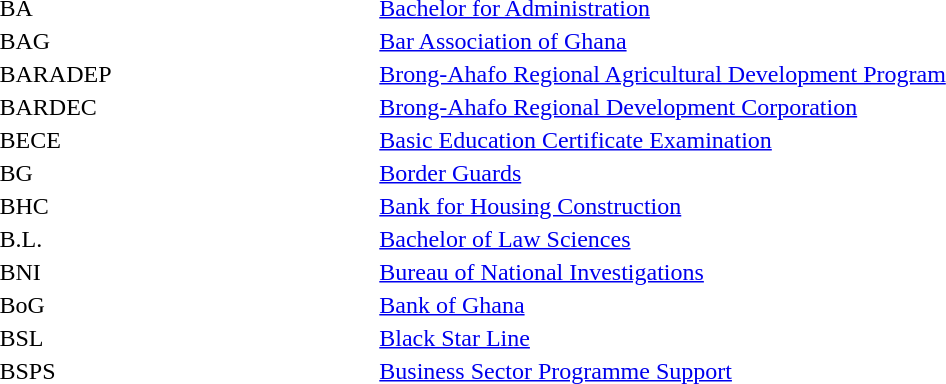<table width="100%" style="text-verticalalign:top">
<tr>
<td width="20%">BA</td>
<td width="40%"><a href='#'>Bachelor for Administration</a></td>
<td width="40%"></td>
</tr>
<tr>
<td>BAG</td>
<td><a href='#'>Bar Association of Ghana</a></td>
</tr>
<tr>
<td>BARADEP</td>
<td><a href='#'>Brong-Ahafo Regional Agricultural Development Program</a></td>
<td></td>
</tr>
<tr>
<td>BARDEC</td>
<td><a href='#'>Brong-Ahafo Regional Development Corporation</a></td>
<td></td>
</tr>
<tr>
<td>BECE</td>
<td><a href='#'>Basic Education Certificate Examination</a></td>
<td></td>
</tr>
<tr>
<td>BG</td>
<td><a href='#'>Border Guards</a></td>
<td></td>
</tr>
<tr>
<td>BHC</td>
<td><a href='#'>Bank for Housing Construction</a></td>
<td></td>
</tr>
<tr>
<td>B.L.</td>
<td><a href='#'>Bachelor of Law Sciences</a></td>
<td></td>
</tr>
<tr>
<td>BNI</td>
<td><a href='#'>Bureau of National Investigations</a></td>
<td></td>
</tr>
<tr>
<td>BoG</td>
<td><a href='#'>Bank of Ghana</a></td>
<td></td>
</tr>
<tr>
<td>BSL</td>
<td><a href='#'>Black Star Line</a></td>
<td></td>
</tr>
<tr>
<td>BSPS</td>
<td><a href='#'>Business Sector Programme Support</a></td>
<td></td>
</tr>
</table>
